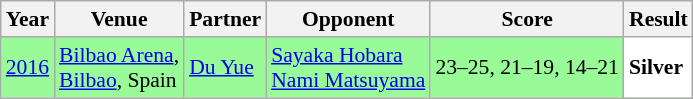<table class="sortable wikitable" style="font-size: 90%;">
<tr>
<th>Year</th>
<th>Venue</th>
<th>Partner</th>
<th>Opponent</th>
<th>Score</th>
<th>Result</th>
</tr>
<tr style="background:#98FB98">
<td align="center"><a href='#'>2016</a></td>
<td align="left"><a href='#'>Bilbao Arena</a>,<br><a href='#'>Bilbao</a>, Spain</td>
<td align="left"> <a href='#'>Du Yue</a></td>
<td align="left"> <a href='#'>Sayaka Hobara</a><br> <a href='#'>Nami Matsuyama</a></td>
<td align="left">23–25, 21–19, 14–21</td>
<td style="text-align:left; background:white"> <strong>Silver</strong></td>
</tr>
</table>
